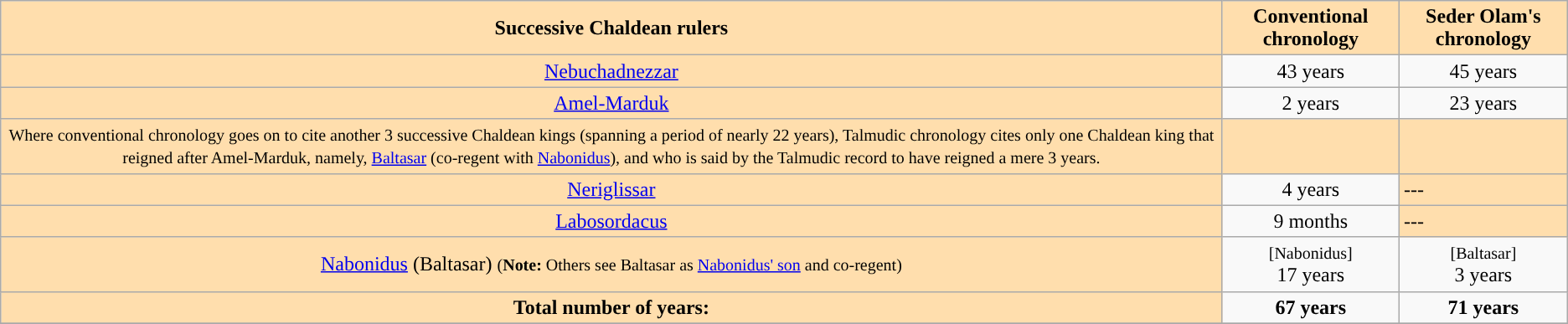<table class="wikitable">
<tr>
<th style="background:Navajowhite; text-align:center;">Successive Chaldean rulers</th>
<th style="background:Navajowhite;">Conventional chronology</th>
<th style="background:Navajowhite;">Seder Olam's chronology</th>
</tr>
<tr>
<td style="background:Navajowhite; text-align:center;"><a href='#'>Nebuchadnezzar</a></td>
<td style=text-align:center;>43 years</td>
<td style=text-align:center;>45 years</td>
</tr>
<tr>
<td style="background:Navajowhite; text-align:center;"><a href='#'>Amel-Marduk</a></td>
<td style=text-align:center;>2 years</td>
<td style=text-align:center;>23 years</td>
</tr>
<tr>
<td style="background:Navajowhite; text-align:center;"><small>Where conventional chronology goes on to cite another 3 successive Chaldean kings (spanning a period of nearly 22 years), Talmudic chronology cites only one Chaldean king that reigned after Amel-Marduk, namely, <a href='#'>Baltasar</a> (co-regent with <a href='#'>Nabonidus</a>), and who is said by the Talmudic record to have reigned a mere 3 years.</small></td>
<td style="background:Navajowhite;"></td>
<td style="background:Navajowhite;"></td>
</tr>
<tr>
<td style="background:Navajowhite; text-align:center;"><a href='#'>Neriglissar</a></td>
<td style=text-align:center;>4 years</td>
<td style="background:Navajowhite; style=text-align:center;">---</td>
</tr>
<tr>
<td style="background:Navajowhite; text-align:center;"><a href='#'>Labosordacus</a></td>
<td style=text-align:center;>9 months</td>
<td style="background:Navajowhite; style=text-align:center;">---</td>
</tr>
<tr>
<td style="background:Navajowhite; text-align:center;"><a href='#'>Nabonidus</a> (Baltasar) <small>(<strong>Note:</strong> Others see Baltasar as <a href='#'>Nabonidus' son</a> and co-regent)</small></td>
<td style=text-align:center;><small>[Nabonidus]</small><br>17 years</td>
<td style=text-align:center;><small>[Baltasar]</small><br>3 years</td>
</tr>
<tr>
<td style="background:Navajowhite; text-align:center;"><strong>Total number of years:</strong></td>
<td style=text-align:center;><strong>67 years</strong></td>
<td style=text-align:center;><strong>71 years</strong></td>
</tr>
<tr>
</tr>
</table>
